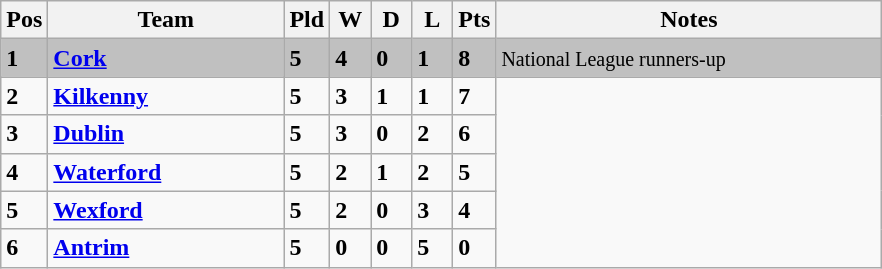<table class="wikitable" style="text-align: centre;">
<tr>
<th width=20>Pos</th>
<th width=150>Team</th>
<th width=20>Pld</th>
<th width=20>W</th>
<th width=20>D</th>
<th width=20>L</th>
<th width=20>Pts</th>
<th width=250>Notes</th>
</tr>
<tr style="background:silver;">
<td><strong>1</strong></td>
<td align=left><strong> <a href='#'>Cork</a></strong></td>
<td><strong>5</strong></td>
<td><strong>4</strong></td>
<td><strong>0</strong></td>
<td><strong>1</strong></td>
<td><strong>8</strong></td>
<td><small>National League runners-up</small></td>
</tr>
<tr>
<td><strong>2</strong></td>
<td align=left><strong> <a href='#'>Kilkenny</a></strong></td>
<td><strong>5</strong></td>
<td><strong>3</strong></td>
<td><strong>1</strong></td>
<td><strong>1</strong></td>
<td><strong>7</strong></td>
</tr>
<tr>
<td><strong>3</strong></td>
<td align=left><strong> <a href='#'>Dublin</a></strong></td>
<td><strong>5</strong></td>
<td><strong>3</strong></td>
<td><strong>0</strong></td>
<td><strong>2</strong></td>
<td><strong>6</strong></td>
</tr>
<tr>
<td><strong>4</strong></td>
<td align=left><strong> <a href='#'>Waterford</a></strong></td>
<td><strong>5</strong></td>
<td><strong>2</strong></td>
<td><strong>1</strong></td>
<td><strong>2</strong></td>
<td><strong>5</strong></td>
</tr>
<tr>
<td><strong>5</strong></td>
<td align=left><strong> <a href='#'>Wexford</a></strong></td>
<td><strong>5</strong></td>
<td><strong>2</strong></td>
<td><strong>0</strong></td>
<td><strong>3</strong></td>
<td><strong>4</strong></td>
</tr>
<tr>
<td><strong>6</strong></td>
<td align=left><strong> <a href='#'>Antrim</a></strong></td>
<td><strong>5</strong></td>
<td><strong>0</strong></td>
<td><strong>0</strong></td>
<td><strong>5</strong></td>
<td><strong>0</strong></td>
</tr>
</table>
